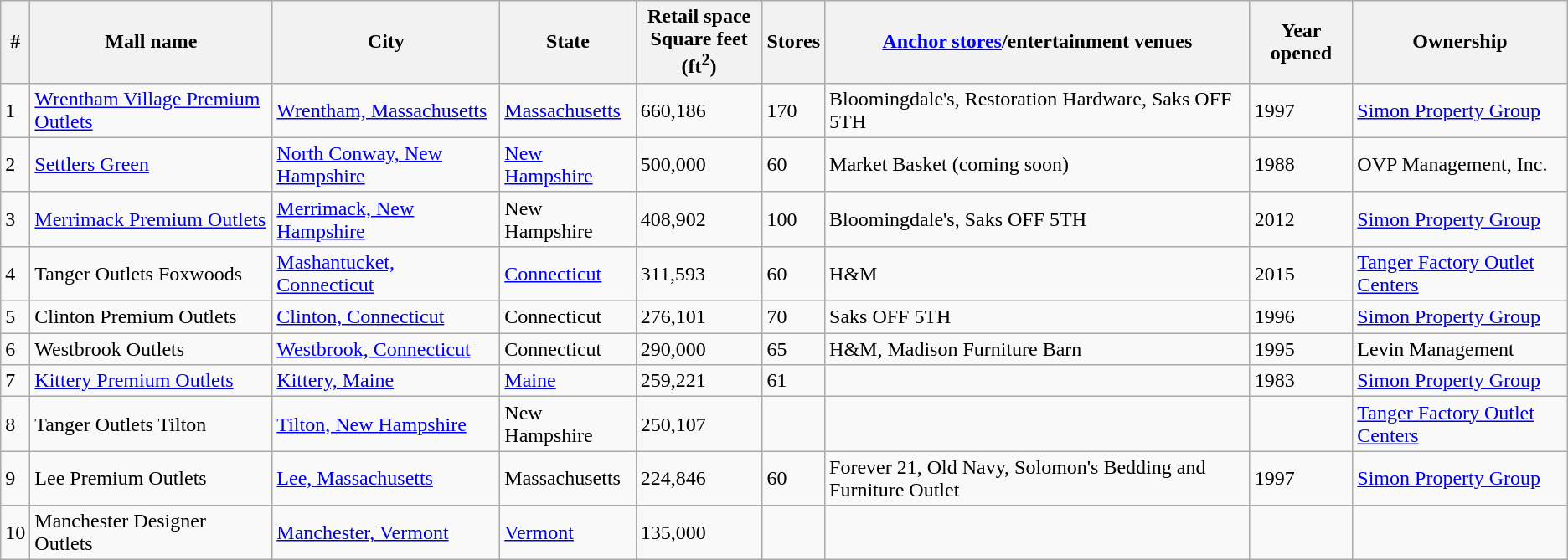<table class="wikitable sortable">
<tr>
<th data-sort-type=number>#</th>
<th>Mall name</th>
<th>City</th>
<th>State</th>
<th>Retail space<br>Square feet (ft<sup>2</sup>)</th>
<th>Stores</th>
<th><a href='#'>Anchor stores</a>/entertainment venues</th>
<th>Year opened</th>
<th>Ownership</th>
</tr>
<tr>
<td>1</td>
<td><a href='#'>Wrentham Village Premium Outlets</a></td>
<td><a href='#'>Wrentham, Massachusetts</a></td>
<td><a href='#'>Massachusetts</a></td>
<td>660,186<br></td>
<td>170</td>
<td>Bloomingdale's, Restoration Hardware, Saks OFF 5TH</td>
<td>1997</td>
<td><a href='#'>Simon Property Group</a></td>
</tr>
<tr>
<td>2</td>
<td><a href='#'>Settlers Green</a></td>
<td><a href='#'>North Conway, New Hampshire</a></td>
<td><a href='#'>New Hampshire</a></td>
<td>500,000</td>
<td>60</td>
<td>Market Basket (coming soon)</td>
<td>1988</td>
<td>OVP Management, Inc.</td>
</tr>
<tr>
<td>3</td>
<td><a href='#'>Merrimack Premium Outlets</a></td>
<td><a href='#'>Merrimack, New Hampshire</a></td>
<td>New Hampshire</td>
<td>408,902<br></td>
<td>100</td>
<td>Bloomingdale's, Saks OFF 5TH</td>
<td>2012</td>
<td><a href='#'>Simon Property Group</a></td>
</tr>
<tr>
<td>4</td>
<td>Tanger Outlets Foxwoods</td>
<td><a href='#'>Mashantucket, Connecticut</a></td>
<td><a href='#'>Connecticut</a></td>
<td>311,593<br></td>
<td>60</td>
<td>H&M</td>
<td>2015</td>
<td><a href='#'>Tanger Factory Outlet Centers</a></td>
</tr>
<tr>
<td>5</td>
<td>Clinton Premium Outlets</td>
<td><a href='#'>Clinton, Connecticut</a></td>
<td>Connecticut</td>
<td>276,101<br></td>
<td>70</td>
<td>Saks OFF 5TH</td>
<td>1996</td>
<td><a href='#'>Simon Property Group</a></td>
</tr>
<tr>
<td>6</td>
<td>Westbrook Outlets</td>
<td><a href='#'>Westbrook, Connecticut</a></td>
<td>Connecticut</td>
<td>290,000<br></td>
<td>65</td>
<td>H&M, Madison Furniture Barn</td>
<td>1995</td>
<td>Levin Management</td>
</tr>
<tr>
<td>7</td>
<td><a href='#'>Kittery Premium Outlets</a></td>
<td><a href='#'>Kittery, Maine</a></td>
<td><a href='#'>Maine</a></td>
<td>259,221<br></td>
<td>61</td>
<td></td>
<td>1983</td>
<td><a href='#'>Simon Property Group</a></td>
</tr>
<tr>
<td>8</td>
<td>Tanger Outlets Tilton</td>
<td><a href='#'>Tilton, New Hampshire</a></td>
<td>New Hampshire</td>
<td>250,107<br></td>
<td></td>
<td></td>
<td></td>
<td><a href='#'>Tanger Factory Outlet Centers</a></td>
</tr>
<tr>
<td>9</td>
<td>Lee Premium Outlets</td>
<td><a href='#'>Lee, Massachusetts</a></td>
<td>Massachusetts</td>
<td>224,846<br></td>
<td>60</td>
<td>Forever 21, Old Navy, Solomon's Bedding and Furniture Outlet</td>
<td>1997</td>
<td><a href='#'>Simon Property Group</a></td>
</tr>
<tr>
<td>10</td>
<td>Manchester Designer Outlets</td>
<td><a href='#'>Manchester, Vermont</a></td>
<td><a href='#'>Vermont</a></td>
<td>135,000</td>
<td></td>
<td></td>
<td></td>
<td></td>
</tr>
</table>
